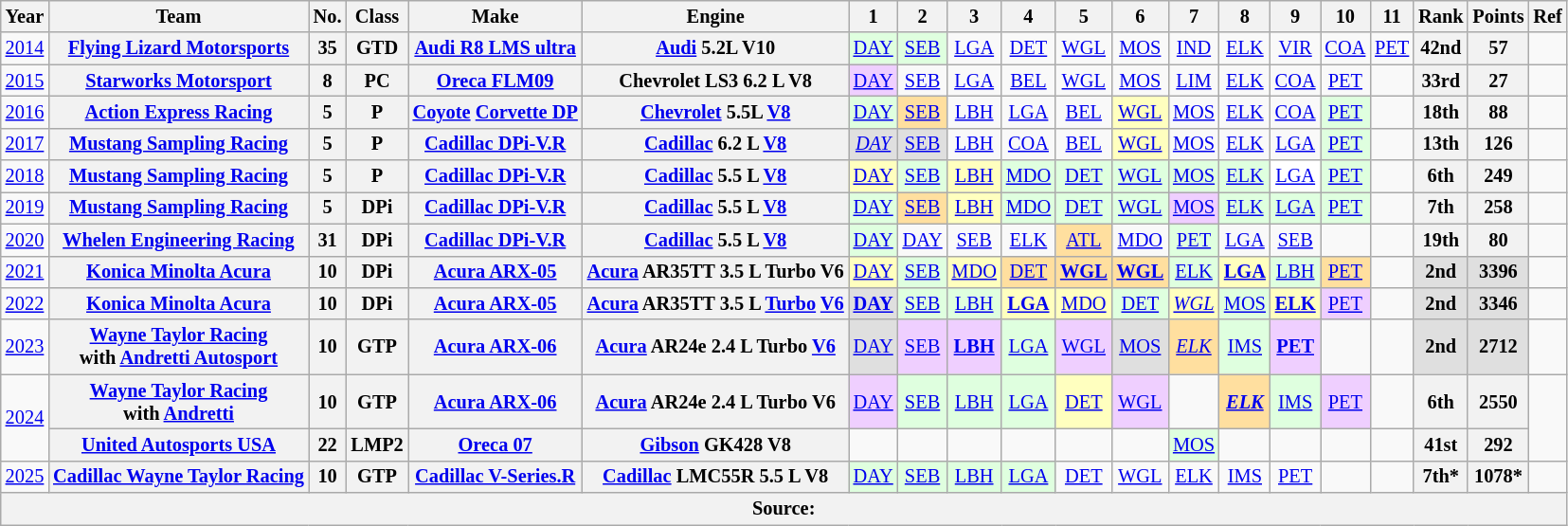<table class="wikitable" style="text-align:center; font-size:85%">
<tr>
<th>Year</th>
<th>Team</th>
<th>No.</th>
<th>Class</th>
<th>Make</th>
<th>Engine</th>
<th>1</th>
<th>2</th>
<th>3</th>
<th>4</th>
<th>5</th>
<th>6</th>
<th>7</th>
<th>8</th>
<th>9</th>
<th>10</th>
<th>11</th>
<th>Rank</th>
<th>Points</th>
<th>Ref</th>
</tr>
<tr>
<td><a href='#'>2014</a></td>
<th nowrap><a href='#'>Flying Lizard Motorsports</a></th>
<th>35</th>
<th>GTD</th>
<th nowrap><a href='#'>Audi R8 LMS ultra</a></th>
<th nowrap><a href='#'>Audi</a> 5.2L V10</th>
<td style="background:#dfffdf;"><a href='#'>DAY</a><br></td>
<td style="background:#dfffdf;"><a href='#'>SEB</a><br></td>
<td><a href='#'>LGA</a></td>
<td><a href='#'>DET</a></td>
<td><a href='#'>WGL</a></td>
<td><a href='#'>MOS</a></td>
<td><a href='#'>IND</a></td>
<td><a href='#'>ELK</a></td>
<td><a href='#'>VIR</a></td>
<td><a href='#'>COA</a></td>
<td><a href='#'>PET</a></td>
<th>42nd</th>
<th>57</th>
<td></td>
</tr>
<tr>
<td><a href='#'>2015</a></td>
<th nowrap><a href='#'>Starworks Motorsport</a></th>
<th>8</th>
<th>PC</th>
<th nowrap><a href='#'>Oreca FLM09</a></th>
<th nowrap>Chevrolet LS3 6.2 L V8</th>
<td style="background:#efcfff;"><a href='#'>DAY</a><br></td>
<td><a href='#'>SEB</a></td>
<td><a href='#'>LGA</a></td>
<td><a href='#'>BEL</a></td>
<td><a href='#'>WGL</a></td>
<td><a href='#'>MOS</a></td>
<td><a href='#'>LIM</a></td>
<td><a href='#'>ELK</a></td>
<td><a href='#'>COA</a></td>
<td><a href='#'>PET</a></td>
<td></td>
<th>33rd</th>
<th>27</th>
<td></td>
</tr>
<tr>
<td><a href='#'>2016</a></td>
<th nowrap><a href='#'>Action Express Racing</a></th>
<th>5</th>
<th>P</th>
<th nowrap><a href='#'>Coyote</a> <a href='#'>Corvette DP</a></th>
<th nowrap><a href='#'>Chevrolet</a> 5.5L <a href='#'>V8</a></th>
<td style="background:#dfffdf;"><a href='#'>DAY</a><br></td>
<td style="background:#ffdf9f;"><a href='#'>SEB</a><br></td>
<td><a href='#'>LBH</a></td>
<td><a href='#'>LGA</a></td>
<td><a href='#'>BEL</a></td>
<td style="background:#ffffbf;"><a href='#'>WGL</a><br></td>
<td><a href='#'>MOS</a></td>
<td><a href='#'>ELK</a></td>
<td><a href='#'>COA</a></td>
<td style="background:#dfffdf;"><a href='#'>PET</a><br></td>
<td></td>
<th>18th</th>
<th>88</th>
<td></td>
</tr>
<tr>
<td><a href='#'>2017</a></td>
<th nowrap><a href='#'>Mustang Sampling Racing</a></th>
<th>5</th>
<th>P</th>
<th nowrap><a href='#'>Cadillac DPi-V.R</a></th>
<th nowrap><a href='#'>Cadillac</a> 6.2 L <a href='#'>V8</a></th>
<td style="background:#DFDFDF;"><em><a href='#'>DAY</a></em><br></td>
<td style="background:#DFDFDF;"><a href='#'>SEB</a><br></td>
<td><a href='#'>LBH</a></td>
<td><a href='#'>COA</a></td>
<td><a href='#'>BEL</a></td>
<td style="background:#FFFFBF;"><a href='#'>WGL</a><br></td>
<td><a href='#'>MOS</a></td>
<td><a href='#'>ELK</a></td>
<td><a href='#'>LGA</a></td>
<td style="background:#DFFFDF;"><a href='#'>PET</a><br></td>
<td></td>
<th>13th</th>
<th>126</th>
<td></td>
</tr>
<tr>
<td><a href='#'>2018</a></td>
<th nowrap><a href='#'>Mustang Sampling Racing</a></th>
<th>5</th>
<th>P</th>
<th nowrap><a href='#'>Cadillac DPi-V.R</a></th>
<th nowrap><a href='#'>Cadillac</a> 5.5 L <a href='#'>V8</a></th>
<td style="background:#FFFFBF;"><a href='#'>DAY</a><br></td>
<td style="background:#DFFFDF;"><a href='#'>SEB</a><br></td>
<td style="background:#FFFFBF;"><a href='#'>LBH</a><br></td>
<td style="background:#DFFFDF;"><a href='#'>MDO</a><br></td>
<td style="background:#DFFFDF;"><a href='#'>DET</a><br></td>
<td style="background:#DFFFDF;"><a href='#'>WGL</a><br></td>
<td style="background:#DFFFDF;"><a href='#'>MOS</a><br></td>
<td style="background:#DFFFDF;"><a href='#'>ELK</a><br></td>
<td style="background:#FFFFFF;"><a href='#'>LGA</a><br></td>
<td style="background:#DFFFDF;"><a href='#'>PET</a><br></td>
<td></td>
<th>6th</th>
<th>249</th>
<td></td>
</tr>
<tr>
<td><a href='#'>2019</a></td>
<th nowrap><a href='#'>Mustang Sampling Racing</a></th>
<th>5</th>
<th>DPi</th>
<th nowrap><a href='#'>Cadillac DPi-V.R</a></th>
<th nowrap><a href='#'>Cadillac</a> 5.5 L <a href='#'>V8</a></th>
<td style="background:#DFFFDF;"><a href='#'>DAY</a><br></td>
<td style="background:#FFDF9F;"><a href='#'>SEB</a><br></td>
<td style="background:#FFFFBF;"><a href='#'>LBH</a><br></td>
<td style="background:#DFFFDF;"><a href='#'>MDO</a><br></td>
<td style="background:#DFFFDF;"><a href='#'>DET</a><br></td>
<td style="background:#DFFFDF;"><a href='#'>WGL</a><br></td>
<td style="background:#EFCFFF;"><a href='#'>MOS</a><br></td>
<td style="background:#DFFFDF;"><a href='#'>ELK</a><br></td>
<td style="background:#DFFFDF;"><a href='#'>LGA</a><br></td>
<td style="background:#DFFFDF;"><a href='#'>PET</a><br></td>
<td></td>
<th>7th</th>
<th>258</th>
<td></td>
</tr>
<tr>
<td><a href='#'>2020</a></td>
<th nowrap><a href='#'>Whelen Engineering Racing</a></th>
<th>31</th>
<th>DPi</th>
<th nowrap><a href='#'>Cadillac DPi-V.R</a></th>
<th nowrap><a href='#'>Cadillac</a> 5.5 L <a href='#'>V8</a></th>
<td style="background:#DFFFDF;"><a href='#'>DAY</a><br></td>
<td><a href='#'>DAY</a></td>
<td><a href='#'>SEB</a></td>
<td><a href='#'>ELK</a></td>
<td style="background:#FFDF9F;"><a href='#'>ATL</a><br></td>
<td><a href='#'>MDO</a></td>
<td style="background:#DFFFDF;"><a href='#'>PET</a><br></td>
<td><a href='#'>LGA</a></td>
<td><a href='#'>SEB</a></td>
<td></td>
<td></td>
<th>19th</th>
<th>80</th>
<td></td>
</tr>
<tr>
<td><a href='#'>2021</a></td>
<th nowrap><a href='#'>Konica Minolta Acura</a></th>
<th>10</th>
<th>DPi</th>
<th nowrap><a href='#'>Acura ARX-05</a></th>
<th nowrap><a href='#'>Acura</a> AR35TT 3.5 L Turbo V6</th>
<td style="background:#FFFFBF;"><a href='#'>DAY</a><br></td>
<td style="background:#DFFFDF;"><a href='#'>SEB</a><br></td>
<td style="background:#FFFFBF;"><a href='#'>MDO</a><br></td>
<td style="background:#FFDF9F;"><a href='#'>DET</a><br></td>
<td style="background:#FFDF9F;"><strong><a href='#'>WGL</a></strong><br></td>
<td style="background:#FFDF9F;"><strong><a href='#'>WGL</a></strong><br></td>
<td style="background:#DFFFDF;"><a href='#'>ELK</a><br></td>
<td style="background:#FFFFBF;"><strong><a href='#'>LGA</a></strong><br></td>
<td style="background:#DFFFDF;"><a href='#'>LBH</a><br></td>
<td style="background:#FFDF9F;"><a href='#'>PET</a><br></td>
<td></td>
<th style="background:#DFDFDF;">2nd</th>
<th style="background:#DFDFDF;">3396</th>
<td></td>
</tr>
<tr>
<td><a href='#'>2022</a></td>
<th nowrap><a href='#'>Konica Minolta Acura</a></th>
<th>10</th>
<th>DPi</th>
<th nowrap><a href='#'>Acura ARX-05</a></th>
<th nowrap><a href='#'>Acura</a> AR35TT 3.5 L <a href='#'>Turbo</a> <a href='#'>V6</a></th>
<td style="background:#DFDFDF;"><strong><a href='#'>DAY</a></strong><br></td>
<td style="background:#DFFFDF;"><a href='#'>SEB</a><br></td>
<td style="background:#DFFFDF;"><a href='#'>LBH</a><br></td>
<td style="background:#FFFFBF;"><strong><a href='#'>LGA</a></strong><br></td>
<td style="background:#FFFFBF;"><a href='#'>MDO</a><br></td>
<td style="background:#DFFFDF;"><a href='#'>DET</a><br></td>
<td style="background:#FFFFBF;"><em><a href='#'>WGL</a></em><br></td>
<td style="background:#DFFFDF;"><a href='#'>MOS</a><br></td>
<td style="background:#FFFFBF;"><strong><a href='#'>ELK</a></strong><br></td>
<td style="background:#EFCFFF;"><a href='#'>PET</a><br></td>
<td></td>
<th style="background:#DFDFDF;">2nd</th>
<th style="background:#DFDFDF;">3346</th>
<td></td>
</tr>
<tr>
<td><a href='#'>2023</a></td>
<th nowrap><a href='#'>Wayne Taylor Racing</a><br>with <a href='#'>Andretti Autosport</a></th>
<th>10</th>
<th>GTP</th>
<th nowrap><a href='#'>Acura ARX-06</a></th>
<th nowrap><a href='#'>Acura</a> AR24e 2.4 L Turbo <a href='#'>V6</a></th>
<td style="background:#DFDFDF;"><a href='#'>DAY</a><br></td>
<td style="background:#EFCFFF;"><a href='#'>SEB</a><br></td>
<td style="background:#EFCFFF;"><strong><a href='#'>LBH</a></strong><br></td>
<td style="background:#DFFFDF;"><a href='#'>LGA</a><br></td>
<td style="background:#EFCFFF;"><a href='#'>WGL</a><br></td>
<td style="background:#DFDFDF;"><a href='#'>MOS</a><br></td>
<td style="background:#FFDF9F;"><em><a href='#'>ELK</a></em><br></td>
<td style="background:#DFFFDF;"><a href='#'>IMS</a><br></td>
<td style="background:#EFCFFF;"><strong><a href='#'>PET</a><br></strong></td>
<td></td>
<td></td>
<th style="background:#DFDFDF;">2nd</th>
<th style="background:#DFDFDF;">2712</th>
<td></td>
</tr>
<tr>
<td rowspan=2><a href='#'>2024</a></td>
<th nowrap><a href='#'>Wayne Taylor Racing</a><br>with <a href='#'>Andretti</a></th>
<th>10</th>
<th>GTP</th>
<th nowrap><a href='#'>Acura ARX-06</a></th>
<th nowrap><a href='#'>Acura</a> AR24e 2.4 L Turbo V6</th>
<td style="background:#EFCFFF;"><a href='#'>DAY</a><br></td>
<td style="background:#DFFFDF;"><a href='#'>SEB</a><br></td>
<td style="background:#DFFFDF;"><a href='#'>LBH</a><br></td>
<td style="background:#DFFFDF;"><a href='#'>LGA</a><br></td>
<td style="background:#FFFFBF;"><a href='#'>DET</a><br></td>
<td style="background:#EFCFFF;"><a href='#'>WGL</a><br></td>
<td></td>
<td style="background:#FFDF9F;"><strong><em><a href='#'>ELK</a></em></strong><br></td>
<td style="background:#DFFFDF;"><a href='#'>IMS</a><br></td>
<td style="background:#EFCFFF;"><a href='#'>PET</a><br></td>
<td></td>
<th>6th</th>
<th>2550</th>
<td rowspan="2"></td>
</tr>
<tr>
<th nowrap><a href='#'>United Autosports USA</a></th>
<th>22</th>
<th>LMP2</th>
<th nowrap><a href='#'>Oreca 07</a></th>
<th nowrap><a href='#'>Gibson</a> GK428 V8</th>
<td></td>
<td></td>
<td></td>
<td></td>
<td></td>
<td></td>
<td style="background:#DFFFDF;"><a href='#'>MOS</a><br></td>
<td></td>
<td></td>
<td></td>
<td></td>
<th>41st</th>
<th>292</th>
</tr>
<tr>
<td><a href='#'>2025</a></td>
<th><a href='#'>Cadillac Wayne Taylor Racing</a></th>
<th>10</th>
<th>GTP</th>
<th><a href='#'>Cadillac V-Series.R</a></th>
<th><a href='#'>Cadillac</a> LMC55R 5.5 L V8</th>
<td style="background:#DFFFDF;"><a href='#'>DAY</a><br></td>
<td style="background:#DFFFDF;"><a href='#'>SEB</a><br></td>
<td style="background:#DFFFDF;"><a href='#'>LBH</a><br></td>
<td style="background:#DFFFDF;"><a href='#'>LGA</a><br></td>
<td style="background:#;"><a href='#'>DET</a><br></td>
<td style="background:#;"><a href='#'>WGL</a><br></td>
<td style="background:#;"><a href='#'>ELK</a><br></td>
<td style="background:#;"><a href='#'>IMS</a><br></td>
<td style="background:#;"><a href='#'>PET</a><br></td>
<td></td>
<td></td>
<th>7th*</th>
<th>1078*</th>
<td></td>
</tr>
<tr>
<th colspan="20">Source:</th>
</tr>
</table>
